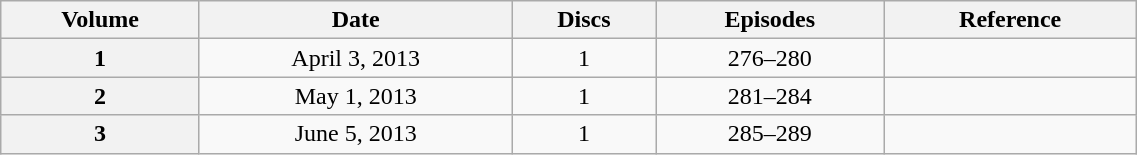<table class="wikitable" style="text-align: center; width: 60%;">
<tr>
<th scope="col" 175px;>Volume</th>
<th scope="col" 125px;>Date</th>
<th scope="col">Discs</th>
<th scope="col">Episodes</th>
<th scope="col">Reference</th>
</tr>
<tr>
<th scope="row">1</th>
<td>April 3, 2013</td>
<td>1</td>
<td>276–280</td>
<td></td>
</tr>
<tr>
<th scope="row">2</th>
<td>May 1, 2013</td>
<td>1</td>
<td>281–284</td>
<td></td>
</tr>
<tr>
<th scope="row">3</th>
<td>June 5, 2013</td>
<td>1</td>
<td>285–289</td>
<td></td>
</tr>
</table>
